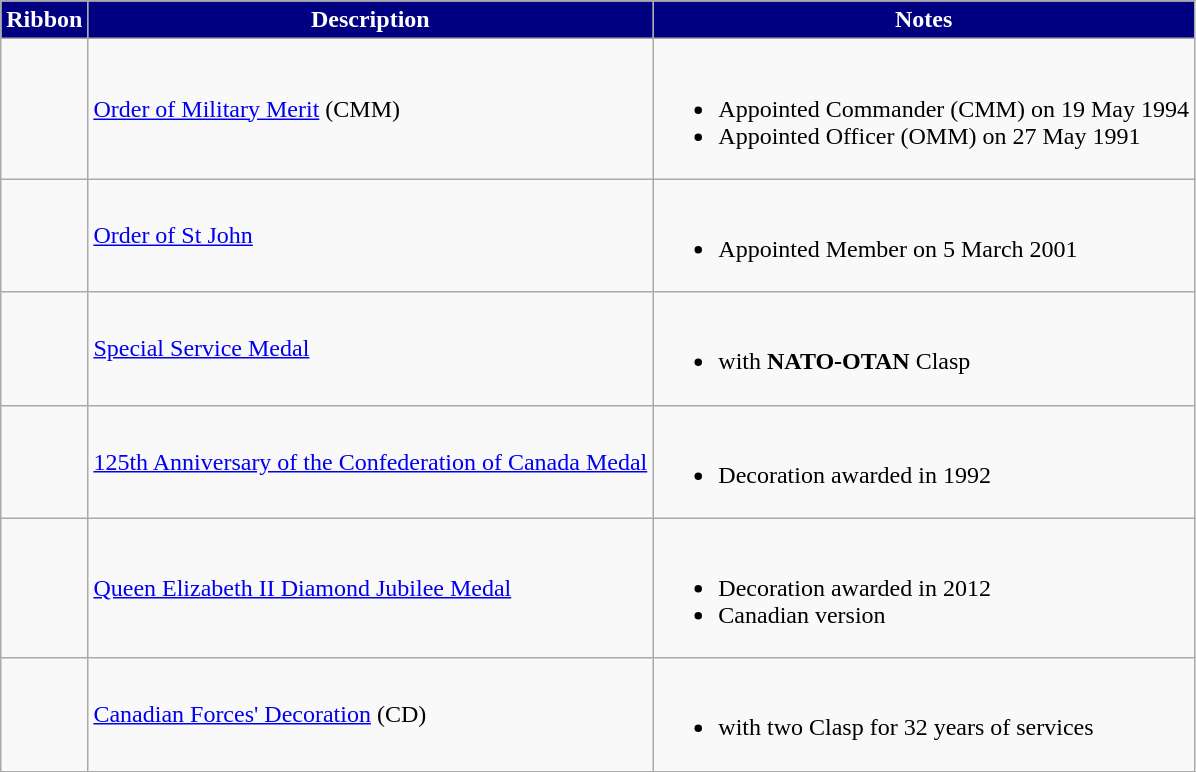<table class="wikitable">
<tr style="background:Navy;color:White" align="center">
<td><strong>Ribbon</strong></td>
<td><strong>Description</strong></td>
<td><strong>Notes</strong></td>
</tr>
<tr>
<td></td>
<td><a href='#'>Order of Military Merit</a> (CMM)</td>
<td><br><ul><li>Appointed Commander (CMM) on 19 May 1994</li><li>Appointed Officer (OMM) on 27 May 1991 </li></ul></td>
</tr>
<tr>
<td></td>
<td><a href='#'>Order of St John</a></td>
<td><br><ul><li>Appointed Member on 5 March 2001</li></ul></td>
</tr>
<tr>
<td></td>
<td><a href='#'>Special Service Medal</a></td>
<td><br><ul><li>with <strong>NATO-OTAN</strong> Clasp</li></ul></td>
</tr>
<tr>
<td></td>
<td><a href='#'>125th Anniversary of the Confederation of Canada Medal</a></td>
<td><br><ul><li>Decoration awarded in 1992</li></ul></td>
</tr>
<tr>
<td></td>
<td><a href='#'>Queen Elizabeth II Diamond Jubilee Medal</a></td>
<td><br><ul><li>Decoration awarded in 2012</li><li>Canadian version</li></ul></td>
</tr>
<tr>
<td></td>
<td><a href='#'>Canadian Forces' Decoration</a> (CD)</td>
<td><br><ul><li>with two Clasp for 32 years of services</li></ul></td>
</tr>
<tr>
</tr>
</table>
